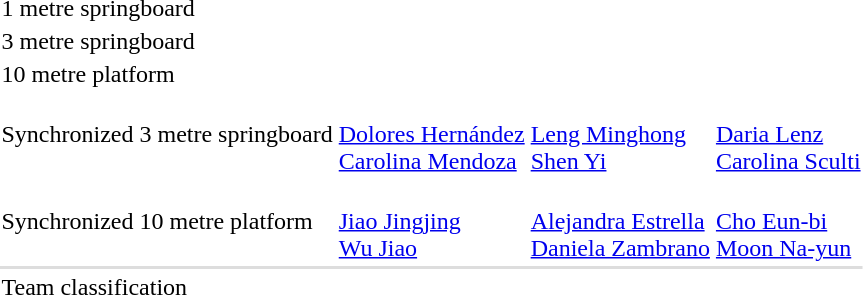<table>
<tr>
<td>1 metre springboard<br></td>
<td></td>
<td></td>
<td></td>
</tr>
<tr>
<td>3 metre springboard<br></td>
<td></td>
<td></td>
<td></td>
</tr>
<tr>
<td>10 metre platform<br></td>
<td></td>
<td></td>
<td></td>
</tr>
<tr>
<td>Synchronized 3 metre springboard<br></td>
<td><br><a href='#'>Dolores Hernández</a><br><a href='#'>Carolina Mendoza</a></td>
<td><br><a href='#'>Leng Minghong</a><br><a href='#'>Shen Yi</a></td>
<td><br><a href='#'>Daria Lenz</a><br><a href='#'>Carolina Sculti</a></td>
</tr>
<tr>
<td>Synchronized 10 metre platform<br></td>
<td><br><a href='#'>Jiao Jingjing</a><br><a href='#'>Wu Jiao</a></td>
<td><br><a href='#'>Alejandra Estrella</a><br><a href='#'>Daniela Zambrano</a></td>
<td><br><a href='#'>Cho Eun-bi</a><br><a href='#'>Moon Na-yun</a></td>
</tr>
<tr bgcolor=#DDDDDD>
<td colspan=4></td>
</tr>
<tr>
<td>Team classification<br></td>
<td></td>
<td></td>
<td></td>
</tr>
</table>
